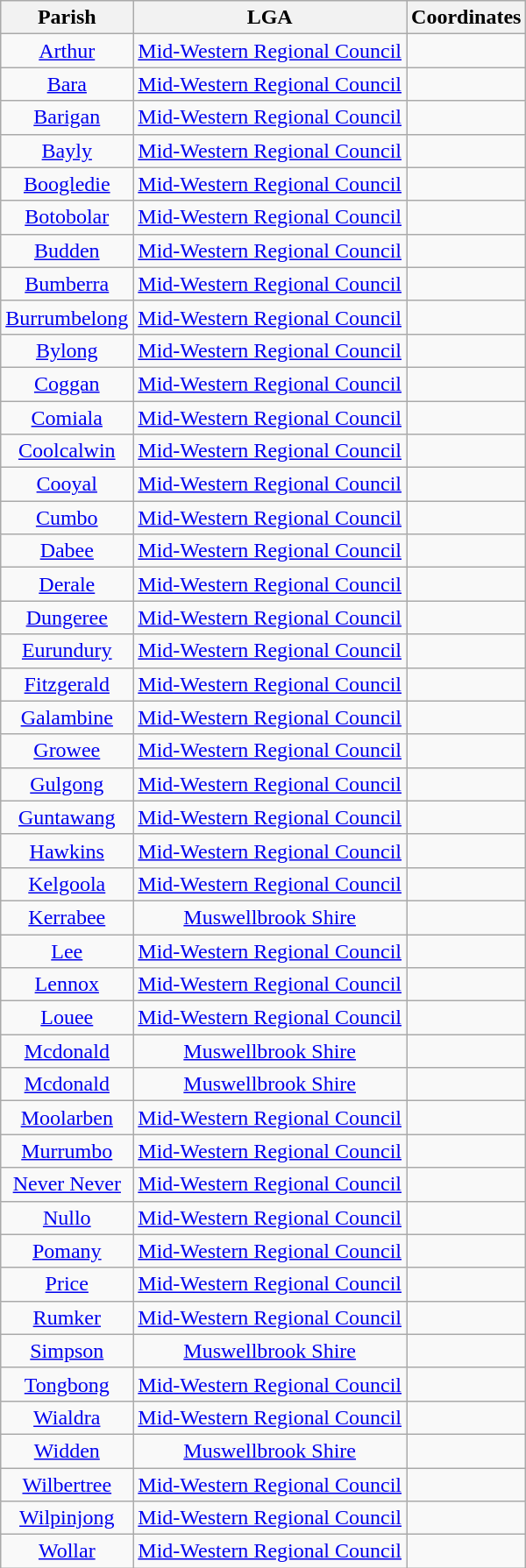<table class="wikitable" style="text-align:center">
<tr>
<th>Parish</th>
<th>LGA</th>
<th>Coordinates</th>
</tr>
<tr>
<td><a href='#'>Arthur</a></td>
<td><a href='#'>Mid-Western Regional Council</a></td>
<td></td>
</tr>
<tr>
<td><a href='#'>Bara</a></td>
<td><a href='#'>Mid-Western Regional Council</a></td>
<td></td>
</tr>
<tr>
<td><a href='#'>Barigan</a></td>
<td><a href='#'>Mid-Western Regional Council</a></td>
<td></td>
</tr>
<tr>
<td><a href='#'>Bayly</a></td>
<td><a href='#'>Mid-Western Regional Council</a></td>
<td></td>
</tr>
<tr>
<td><a href='#'>Boogledie</a></td>
<td><a href='#'>Mid-Western Regional Council</a></td>
<td></td>
</tr>
<tr>
<td><a href='#'>Botobolar</a></td>
<td><a href='#'>Mid-Western Regional Council</a></td>
<td></td>
</tr>
<tr>
<td><a href='#'>Budden</a></td>
<td><a href='#'>Mid-Western Regional Council</a></td>
<td></td>
</tr>
<tr>
<td><a href='#'>Bumberra</a></td>
<td><a href='#'>Mid-Western Regional Council</a></td>
<td></td>
</tr>
<tr>
<td><a href='#'>Burrumbelong</a></td>
<td><a href='#'>Mid-Western Regional Council</a></td>
<td></td>
</tr>
<tr>
<td><a href='#'>Bylong</a></td>
<td><a href='#'>Mid-Western Regional Council</a></td>
<td></td>
</tr>
<tr>
<td><a href='#'>Coggan</a></td>
<td><a href='#'>Mid-Western Regional Council</a></td>
<td></td>
</tr>
<tr>
<td><a href='#'>Comiala</a></td>
<td><a href='#'>Mid-Western Regional Council</a></td>
<td></td>
</tr>
<tr>
<td><a href='#'>Coolcalwin</a></td>
<td><a href='#'>Mid-Western Regional Council</a></td>
<td></td>
</tr>
<tr>
<td><a href='#'>Cooyal</a></td>
<td><a href='#'>Mid-Western Regional Council</a></td>
<td></td>
</tr>
<tr>
<td><a href='#'>Cumbo</a></td>
<td><a href='#'>Mid-Western Regional Council</a></td>
<td></td>
</tr>
<tr>
<td><a href='#'>Dabee</a></td>
<td><a href='#'>Mid-Western Regional Council</a></td>
<td></td>
</tr>
<tr>
<td><a href='#'>Derale</a></td>
<td><a href='#'>Mid-Western Regional Council</a></td>
<td></td>
</tr>
<tr>
<td><a href='#'>Dungeree</a></td>
<td><a href='#'>Mid-Western Regional Council</a></td>
<td></td>
</tr>
<tr>
<td><a href='#'>Eurundury</a></td>
<td><a href='#'>Mid-Western Regional Council</a></td>
<td></td>
</tr>
<tr>
<td><a href='#'>Fitzgerald</a></td>
<td><a href='#'>Mid-Western Regional Council</a></td>
<td></td>
</tr>
<tr>
<td><a href='#'>Galambine</a></td>
<td><a href='#'>Mid-Western Regional Council</a></td>
<td></td>
</tr>
<tr>
<td><a href='#'>Growee</a></td>
<td><a href='#'>Mid-Western Regional Council</a></td>
<td></td>
</tr>
<tr>
<td><a href='#'>Gulgong</a></td>
<td><a href='#'>Mid-Western Regional Council</a></td>
<td></td>
</tr>
<tr>
<td><a href='#'>Guntawang</a></td>
<td><a href='#'>Mid-Western Regional Council</a></td>
<td></td>
</tr>
<tr>
<td><a href='#'>Hawkins</a></td>
<td><a href='#'>Mid-Western Regional Council</a></td>
<td></td>
</tr>
<tr>
<td><a href='#'>Kelgoola</a></td>
<td><a href='#'>Mid-Western Regional Council</a></td>
<td></td>
</tr>
<tr>
<td><a href='#'>Kerrabee</a></td>
<td><a href='#'>Muswellbrook Shire</a></td>
<td></td>
</tr>
<tr>
<td><a href='#'>Lee</a></td>
<td><a href='#'>Mid-Western Regional Council</a></td>
<td></td>
</tr>
<tr>
<td><a href='#'>Lennox</a></td>
<td><a href='#'>Mid-Western Regional Council</a></td>
<td></td>
</tr>
<tr>
<td><a href='#'>Louee</a></td>
<td><a href='#'>Mid-Western Regional Council</a></td>
<td></td>
</tr>
<tr>
<td><a href='#'>Mcdonald</a></td>
<td><a href='#'>Muswellbrook Shire</a></td>
<td></td>
</tr>
<tr>
<td><a href='#'>Mcdonald</a></td>
<td><a href='#'>Muswellbrook Shire</a></td>
<td></td>
</tr>
<tr>
<td><a href='#'>Moolarben</a></td>
<td><a href='#'>Mid-Western Regional Council</a></td>
<td></td>
</tr>
<tr>
<td><a href='#'>Murrumbo</a></td>
<td><a href='#'>Mid-Western Regional Council</a></td>
<td></td>
</tr>
<tr>
<td><a href='#'>Never Never</a></td>
<td><a href='#'>Mid-Western Regional Council</a></td>
<td></td>
</tr>
<tr>
<td><a href='#'>Nullo</a></td>
<td><a href='#'>Mid-Western Regional Council</a></td>
<td></td>
</tr>
<tr>
<td><a href='#'>Pomany</a></td>
<td><a href='#'>Mid-Western Regional Council</a></td>
<td></td>
</tr>
<tr>
<td><a href='#'>Price</a></td>
<td><a href='#'>Mid-Western Regional Council</a></td>
<td></td>
</tr>
<tr>
<td><a href='#'>Rumker</a></td>
<td><a href='#'>Mid-Western Regional Council</a></td>
<td></td>
</tr>
<tr>
<td><a href='#'>Simpson</a></td>
<td><a href='#'>Muswellbrook Shire</a></td>
<td></td>
</tr>
<tr>
<td><a href='#'>Tongbong</a></td>
<td><a href='#'>Mid-Western Regional Council</a></td>
<td></td>
</tr>
<tr>
<td><a href='#'>Wialdra</a></td>
<td><a href='#'>Mid-Western Regional Council</a></td>
<td></td>
</tr>
<tr>
<td><a href='#'>Widden</a></td>
<td><a href='#'>Muswellbrook Shire</a></td>
<td></td>
</tr>
<tr>
<td><a href='#'>Wilbertree</a></td>
<td><a href='#'>Mid-Western Regional Council</a></td>
<td></td>
</tr>
<tr>
<td><a href='#'>Wilpinjong</a></td>
<td><a href='#'>Mid-Western Regional Council</a></td>
<td></td>
</tr>
<tr>
<td><a href='#'>Wollar</a></td>
<td><a href='#'>Mid-Western Regional Council</a></td>
<td></td>
</tr>
</table>
